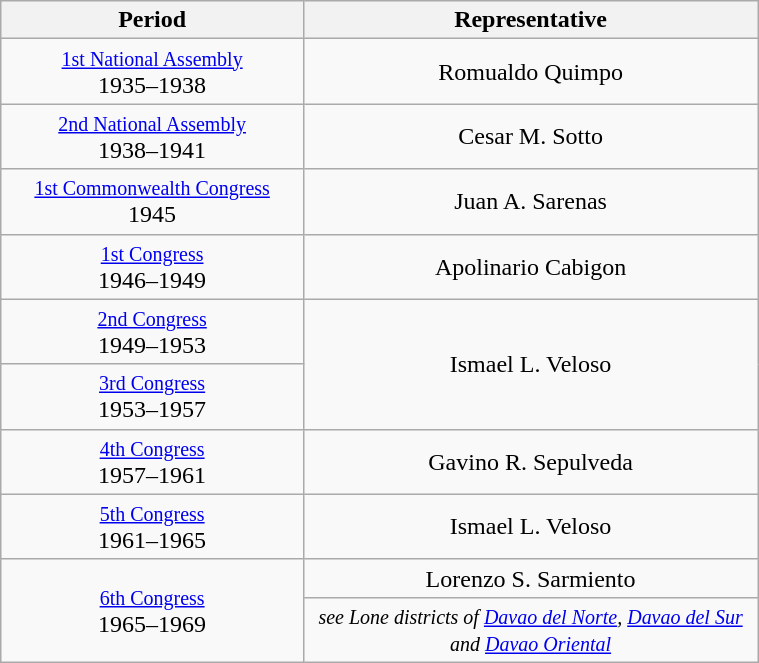<table class="wikitable" style="text-align:center; width:40%;">
<tr>
<th width=40%>Period</th>
<th>Representative</th>
</tr>
<tr>
<td><small><a href='#'>1st National Assembly</a></small><br>1935–1938</td>
<td>Romualdo Quimpo</td>
</tr>
<tr>
<td><small><a href='#'>2nd National Assembly</a></small><br>1938–1941</td>
<td>Cesar M. Sotto</td>
</tr>
<tr>
<td><small><a href='#'>1st Commonwealth Congress</a></small><br>1945</td>
<td>Juan A. Sarenas</td>
</tr>
<tr>
<td><small><a href='#'>1st Congress</a></small><br>1946–1949</td>
<td>Apolinario Cabigon</td>
</tr>
<tr>
<td><small><a href='#'>2nd Congress</a></small><br>1949–1953</td>
<td rowspan=2>Ismael L. Veloso</td>
</tr>
<tr>
<td><small><a href='#'>3rd Congress</a></small><br>1953–1957</td>
</tr>
<tr>
<td><small><a href='#'>4th Congress</a></small><br>1957–1961</td>
<td>Gavino R. Sepulveda</td>
</tr>
<tr>
<td><small><a href='#'>5th Congress</a></small><br>1961–1965</td>
<td>Ismael L. Veloso</td>
</tr>
<tr>
<td rowspan=2><small><a href='#'>6th Congress</a></small><br>1965–1969</td>
<td>Lorenzo S. Sarmiento</td>
</tr>
<tr>
<td><small><em>see Lone districts of <a href='#'>Davao del Norte</a>, <a href='#'>Davao del Sur</a> and <a href='#'>Davao Oriental</a></em></small></td>
</tr>
</table>
